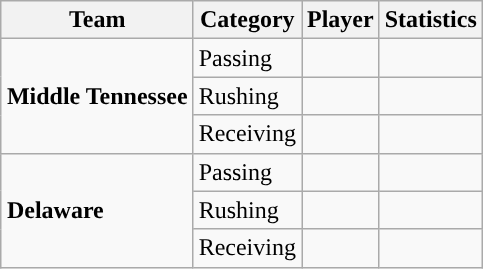<table class="wikitable" style="float: right;">
<tr>
<th>Team</th>
<th>Category</th>
<th>Player</th>
<th>Statistics</th>
</tr>
<tr>
<td rowspan=3><strong>Middle Tennessee</strong></td>
<td>Passing</td>
<td></td>
<td></td>
</tr>
<tr>
<td>Rushing</td>
<td></td>
<td></td>
</tr>
<tr>
<td>Receiving</td>
<td></td>
<td></td>
</tr>
<tr>
<td rowspan=3><strong>Delaware</strong></td>
<td>Passing</td>
<td></td>
<td></td>
</tr>
<tr>
<td>Rushing</td>
<td></td>
<td></td>
</tr>
<tr>
<td>Receiving</td>
<td></td>
<td></td>
</tr>
</table>
